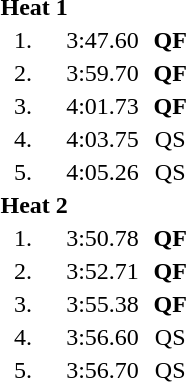<table style="text-align:center">
<tr>
<td colspan=4 align=left><strong>Heat 1</strong></td>
</tr>
<tr>
<td width=30>1.</td>
<td align=left></td>
<td width=60>3:47.60</td>
<td><strong>QF</strong></td>
</tr>
<tr>
<td>2.</td>
<td align=left></td>
<td>3:59.70</td>
<td><strong>QF</strong></td>
</tr>
<tr>
<td>3.</td>
<td align=left></td>
<td>4:01.73</td>
<td><strong>QF</strong></td>
</tr>
<tr>
<td>4.</td>
<td align=left></td>
<td>4:03.75</td>
<td>QS</td>
</tr>
<tr>
<td>5.</td>
<td align=left></td>
<td>4:05.26</td>
<td>QS</td>
</tr>
<tr>
<td colspan=4 align=left><strong>Heat 2</strong></td>
</tr>
<tr>
<td>1.</td>
<td align=left></td>
<td>3:50.78</td>
<td><strong>QF</strong></td>
</tr>
<tr>
<td>2.</td>
<td align=left></td>
<td>3:52.71</td>
<td><strong>QF</strong></td>
</tr>
<tr>
<td>3.</td>
<td align=left></td>
<td>3:55.38</td>
<td><strong>QF</strong></td>
</tr>
<tr>
<td>4.</td>
<td align=left></td>
<td>3:56.60</td>
<td>QS</td>
</tr>
<tr>
<td>5.</td>
<td align=left></td>
<td>3:56.70</td>
<td>QS</td>
</tr>
</table>
